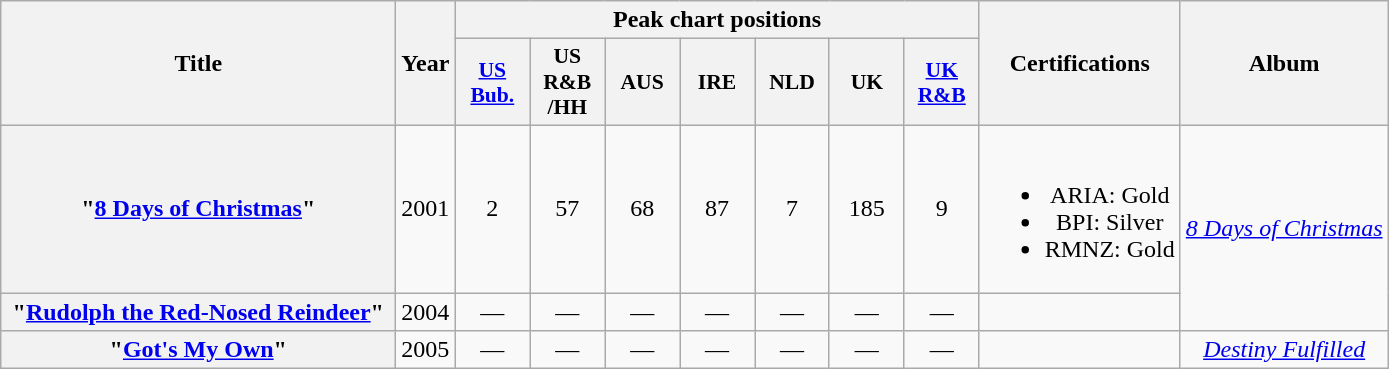<table class="wikitable plainrowheaders" style="text-align:center;">
<tr>
<th scope="col" rowspan="2" style="width:16em">Title</th>
<th scope="col" rowspan="2">Year</th>
<th scope="col" colspan="7">Peak chart positions</th>
<th scope="col" rowspan="2">Certifications</th>
<th scope="col" rowspan="2">Album</th>
</tr>
<tr>
<th style="width:3em;font-size:90%"><a href='#'>US<br>Bub.</a><br></th>
<th style="width:3em;font-size:90%">US<br>R&B<br>/HH<br></th>
<th style="width:3em;font-size:90%">AUS<br></th>
<th style="width:3em;font-size:90%">IRE<br></th>
<th style="width:3em;font-size:90%">NLD<br></th>
<th style="width:3em;font-size:90%">UK<br></th>
<th style="width:3em;font-size:90%"><a href='#'>UK<br>R&B</a><br></th>
</tr>
<tr>
<th scope="row">"<a href='#'>8 Days of Christmas</a>"</th>
<td>2001</td>
<td>2</td>
<td>57</td>
<td>68</td>
<td>87</td>
<td>7</td>
<td>185</td>
<td>9</td>
<td><br><ul><li>ARIA: Gold</li><li>BPI: Silver</li><li>RMNZ: Gold</li></ul></td>
<td rowspan="2"><em><a href='#'>8 Days of Christmas</a></em></td>
</tr>
<tr>
<th scope="row">"<a href='#'>Rudolph the Red-Nosed Reindeer</a>"</th>
<td>2004</td>
<td>—</td>
<td>—</td>
<td>—</td>
<td>—</td>
<td>—</td>
<td>—</td>
<td>—</td>
<td></td>
</tr>
<tr>
<th scope="row">"<a href='#'>Got's My Own</a>"</th>
<td>2005</td>
<td>—</td>
<td>—</td>
<td>—</td>
<td>—</td>
<td>—</td>
<td>—</td>
<td>—</td>
<td></td>
<td><em><a href='#'>Destiny Fulfilled</a></em></td>
</tr>
</table>
